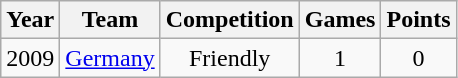<table class="wikitable">
<tr>
<th>Year</th>
<th>Team</th>
<th>Competition</th>
<th>Games</th>
<th>Points</th>
</tr>
<tr align="center">
<td>2009</td>
<td><a href='#'>Germany</a></td>
<td>Friendly</td>
<td>1</td>
<td>0</td>
</tr>
</table>
